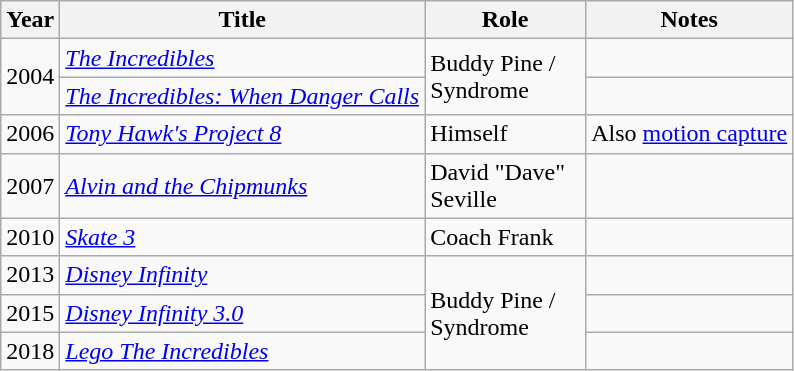<table class="wikitable sortable">
<tr>
<th>Year</th>
<th>Title</th>
<th width=100>Role</th>
<th>Notes</th>
</tr>
<tr>
<td rowspan="2">2004</td>
<td><em><a href='#'>The Incredibles</a></em></td>
<td rowspan="2">Buddy Pine / Syndrome</td>
<td></td>
</tr>
<tr>
<td><em><a href='#'>The Incredibles: When Danger Calls</a></em></td>
<td></td>
</tr>
<tr>
<td>2006</td>
<td><em><a href='#'>Tony Hawk's Project 8</a></em></td>
<td>Himself</td>
<td>Also <a href='#'>motion capture</a></td>
</tr>
<tr>
<td>2007</td>
<td><em><a href='#'>Alvin and the Chipmunks</a></em></td>
<td>David "Dave" Seville</td>
<td></td>
</tr>
<tr>
<td>2010</td>
<td><em><a href='#'>Skate 3</a></em></td>
<td>Coach Frank</td>
<td></td>
</tr>
<tr>
<td>2013</td>
<td><em><a href='#'>Disney Infinity</a></em></td>
<td rowspan=3>Buddy Pine / Syndrome</td>
<td></td>
</tr>
<tr>
<td>2015</td>
<td><em><a href='#'>Disney Infinity 3.0</a></em></td>
<td></td>
</tr>
<tr>
<td>2018</td>
<td><em><a href='#'>Lego The Incredibles</a></em></td>
<td></td>
</tr>
</table>
